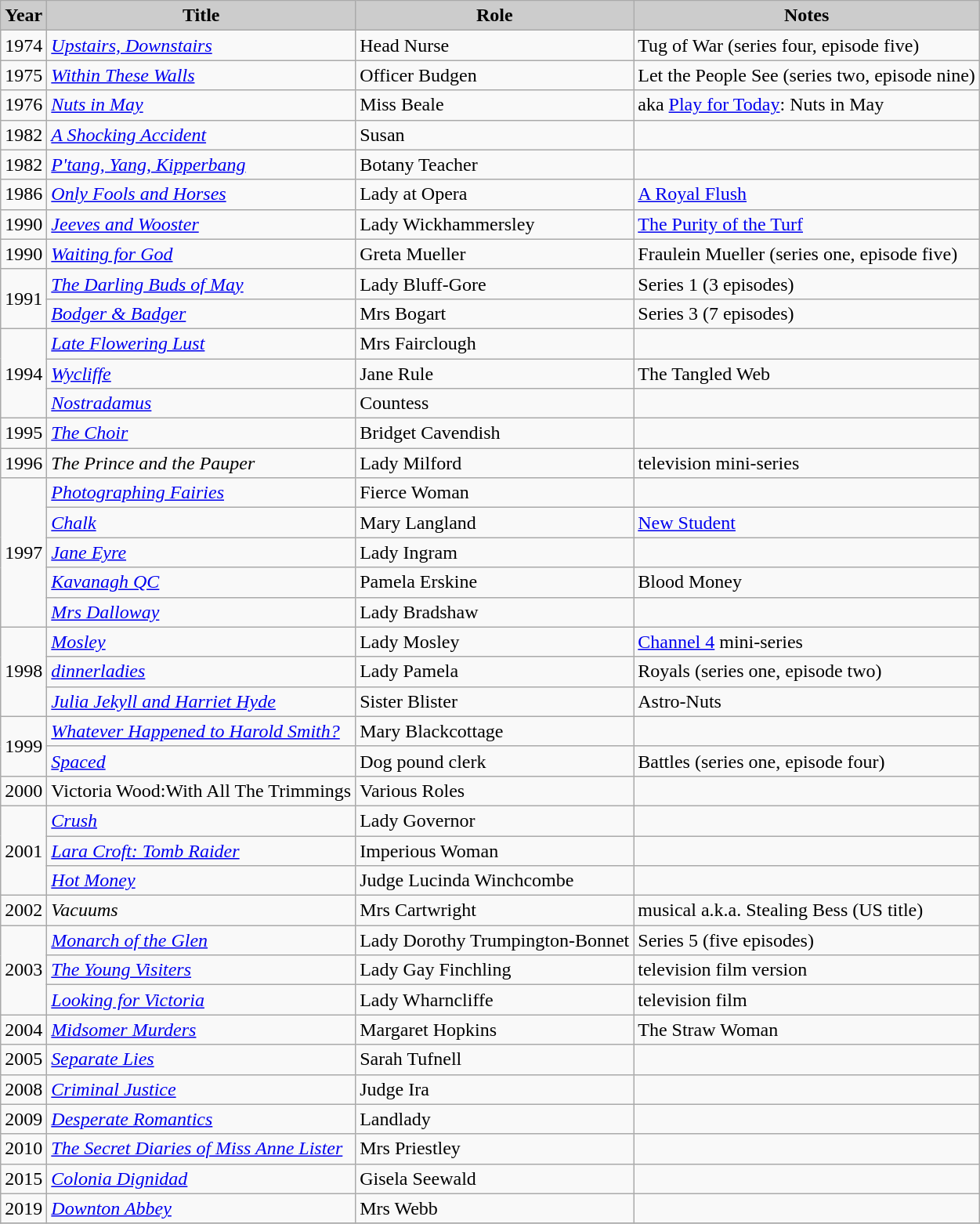<table class="wikitable">
<tr>
<th style="background: #CCCCCC;">Year</th>
<th style="background: #CCCCCC;">Title</th>
<th style="background: #CCCCCC;">Role</th>
<th style="background: #CCCCCC;">Notes</th>
</tr>
<tr>
<td rowspan="1">1974</td>
<td><em><a href='#'>Upstairs, Downstairs</a></em></td>
<td>Head Nurse</td>
<td>Tug of War (series four, episode five)</td>
</tr>
<tr>
<td rowspan="1">1975</td>
<td><em><a href='#'>Within These Walls</a></em></td>
<td>Officer Budgen</td>
<td>Let the People See (series two, episode nine)</td>
</tr>
<tr>
<td rowspan="1">1976</td>
<td><em><a href='#'>Nuts in May</a></em></td>
<td>Miss Beale</td>
<td>aka <a href='#'>Play for Today</a>: Nuts in May</td>
</tr>
<tr>
<td rowspan="1">1982</td>
<td><em><a href='#'>A Shocking Accident</a></em></td>
<td>Susan</td>
<td></td>
</tr>
<tr>
<td rowspan="1">1982</td>
<td><em><a href='#'>P'tang, Yang, Kipperbang</a></em></td>
<td>Botany Teacher</td>
<td></td>
</tr>
<tr>
<td rowspan="1">1986</td>
<td><em><a href='#'>Only Fools and Horses</a></em></td>
<td>Lady at Opera</td>
<td><a href='#'>A Royal Flush</a></td>
</tr>
<tr>
<td rowspan="1">1990</td>
<td><em><a href='#'>Jeeves and Wooster</a></em></td>
<td>Lady Wickhammersley</td>
<td><a href='#'>The Purity of the Turf</a></td>
</tr>
<tr>
<td rowspan="1">1990</td>
<td><em><a href='#'>Waiting for God</a></em></td>
<td>Greta Mueller</td>
<td>Fraulein Mueller (series one, episode five)</td>
</tr>
<tr>
<td rowspan="2">1991</td>
<td><em><a href='#'>The Darling Buds of May</a></em></td>
<td>Lady Bluff-Gore</td>
<td>Series 1 (3 episodes)</td>
</tr>
<tr>
<td><em><a href='#'>Bodger & Badger</a></em></td>
<td>Mrs Bogart</td>
<td>Series 3 (7 episodes)</td>
</tr>
<tr>
<td rowspan="3">1994</td>
<td><em><a href='#'>Late Flowering Lust</a></em></td>
<td>Mrs Fairclough</td>
<td></td>
</tr>
<tr>
<td><em><a href='#'>Wycliffe</a></em></td>
<td>Jane Rule</td>
<td>The Tangled Web</td>
</tr>
<tr>
<td><em><a href='#'>Nostradamus</a></em></td>
<td>Countess</td>
<td></td>
</tr>
<tr>
<td rowspan="1">1995</td>
<td><em><a href='#'>The Choir</a></em></td>
<td>Bridget Cavendish</td>
<td></td>
</tr>
<tr>
<td rowspan="1">1996</td>
<td><em>The Prince and the Pauper</em></td>
<td>Lady Milford</td>
<td>television mini-series</td>
</tr>
<tr>
<td rowspan="5">1997</td>
<td><em><a href='#'>Photographing Fairies</a></em></td>
<td>Fierce Woman</td>
<td></td>
</tr>
<tr>
<td><em><a href='#'>Chalk</a></em></td>
<td>Mary Langland</td>
<td><a href='#'>New Student</a></td>
</tr>
<tr>
<td><em><a href='#'>Jane Eyre</a></em></td>
<td>Lady Ingram</td>
<td></td>
</tr>
<tr>
<td><em><a href='#'>Kavanagh QC</a></em></td>
<td>Pamela Erskine</td>
<td>Blood Money</td>
</tr>
<tr>
<td><em><a href='#'>Mrs Dalloway</a></em></td>
<td>Lady Bradshaw</td>
<td></td>
</tr>
<tr>
<td rowspan="3">1998</td>
<td><em><a href='#'>Mosley</a></em></td>
<td>Lady Mosley</td>
<td><a href='#'>Channel 4</a> mini-series</td>
</tr>
<tr>
<td><em><a href='#'>dinnerladies</a></em></td>
<td>Lady Pamela</td>
<td>Royals (series one, episode two)</td>
</tr>
<tr>
<td><em><a href='#'>Julia Jekyll and Harriet Hyde</a></em></td>
<td>Sister Blister</td>
<td>Astro-Nuts</td>
</tr>
<tr>
<td rowspan="2">1999</td>
<td><em><a href='#'>Whatever Happened to Harold Smith?</a></em></td>
<td>Mary Blackcottage</td>
<td></td>
</tr>
<tr>
<td><em><a href='#'>Spaced</a></em></td>
<td>Dog pound clerk</td>
<td>Battles (series one, episode four)</td>
</tr>
<tr>
<td>2000</td>
<td>Victoria Wood:With All The Trimmings</td>
<td>Various Roles</td>
<td></td>
</tr>
<tr>
<td rowspan="3">2001</td>
<td><em><a href='#'>Crush</a></em></td>
<td>Lady Governor</td>
<td></td>
</tr>
<tr>
<td><em><a href='#'>Lara Croft: Tomb Raider</a></em></td>
<td>Imperious Woman</td>
<td></td>
</tr>
<tr>
<td><em><a href='#'>Hot Money</a></em></td>
<td>Judge Lucinda Winchcombe</td>
<td></td>
</tr>
<tr>
<td rowspan="1">2002</td>
<td><em>Vacuums</em></td>
<td>Mrs Cartwright</td>
<td>musical a.k.a. Stealing Bess (US title)</td>
</tr>
<tr>
<td rowspan="3">2003</td>
<td><em><a href='#'>Monarch of the Glen</a></em></td>
<td>Lady Dorothy Trumpington-Bonnet</td>
<td>Series 5 (five episodes)</td>
</tr>
<tr>
<td><em><a href='#'>The Young Visiters</a></em></td>
<td>Lady Gay Finchling</td>
<td>television film version</td>
</tr>
<tr>
<td><em><a href='#'>Looking for Victoria</a></em></td>
<td>Lady Wharncliffe</td>
<td>television film</td>
</tr>
<tr>
<td rowspan="1">2004</td>
<td><em><a href='#'>Midsomer Murders</a></em></td>
<td>Margaret Hopkins</td>
<td>The Straw Woman</td>
</tr>
<tr>
<td rowspan="1">2005</td>
<td><em><a href='#'>Separate Lies</a></em></td>
<td>Sarah Tufnell</td>
<td></td>
</tr>
<tr>
<td rowspan="1">2008</td>
<td><em><a href='#'>Criminal Justice</a></em></td>
<td>Judge Ira</td>
<td></td>
</tr>
<tr>
<td rowspan="1">2009</td>
<td><em><a href='#'>Desperate Romantics</a></em></td>
<td>Landlady</td>
<td></td>
</tr>
<tr>
<td rowspan="1">2010</td>
<td><em><a href='#'>The Secret Diaries of Miss Anne Lister</a></em></td>
<td>Mrs Priestley</td>
<td></td>
</tr>
<tr>
<td>2015</td>
<td><em><a href='#'>Colonia Dignidad</a></em></td>
<td>Gisela Seewald</td>
<td></td>
</tr>
<tr>
<td>2019</td>
<td><em><a href='#'>Downton Abbey</a></em></td>
<td>Mrs Webb</td>
<td></td>
</tr>
<tr>
</tr>
</table>
